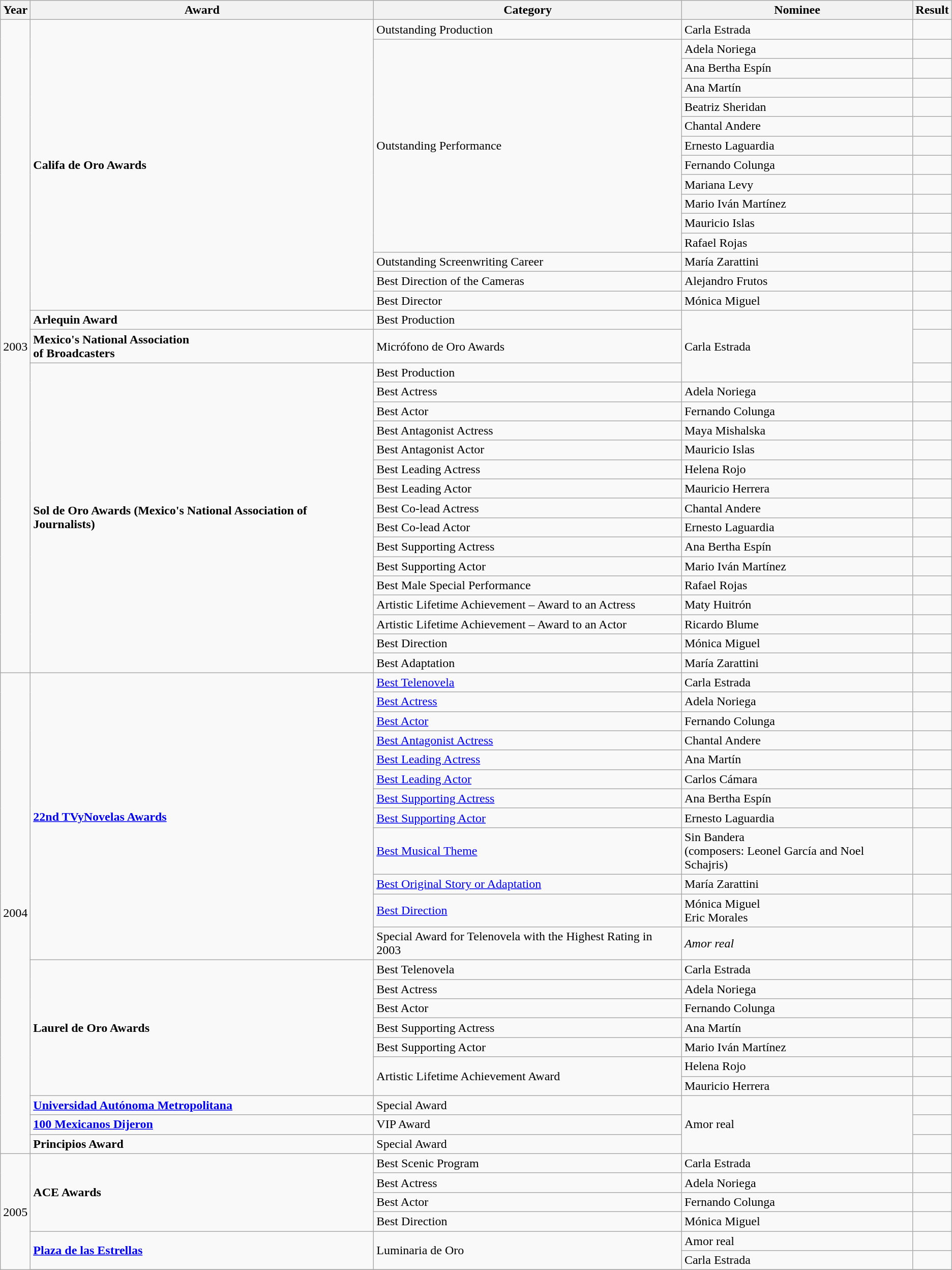<table class="wikitable plainrowheaders">
<tr>
<th scope="col">Year</th>
<th scope="col">Award</th>
<th scope="col">Category</th>
<th scope="col">Nominee</th>
<th scope="col">Result</th>
</tr>
<tr>
<td rowspan="33">2003</td>
<td rowspan="15"><strong>Califa de Oro Awards</strong></td>
<td>Outstanding Production</td>
<td>Carla Estrada</td>
<td></td>
</tr>
<tr>
<td rowspan="11">Outstanding Performance</td>
<td>Adela Noriega</td>
<td></td>
</tr>
<tr>
<td>Ana Bertha Espín</td>
<td></td>
</tr>
<tr>
<td>Ana Martín</td>
<td></td>
</tr>
<tr>
<td>Beatriz Sheridan</td>
<td></td>
</tr>
<tr>
<td>Chantal Andere</td>
<td></td>
</tr>
<tr>
<td>Ernesto Laguardia</td>
<td></td>
</tr>
<tr>
<td>Fernando Colunga</td>
<td></td>
</tr>
<tr>
<td>Mariana Levy</td>
<td></td>
</tr>
<tr>
<td>Mario Iván Martínez</td>
<td></td>
</tr>
<tr>
<td>Mauricio Islas</td>
<td></td>
</tr>
<tr>
<td>Rafael Rojas</td>
<td></td>
</tr>
<tr>
<td>Outstanding Screenwriting Career</td>
<td>María Zarattini</td>
<td></td>
</tr>
<tr>
<td>Best Direction of the Cameras</td>
<td>Alejandro Frutos</td>
<td></td>
</tr>
<tr>
<td>Best Director</td>
<td>Mónica Miguel</td>
<td></td>
</tr>
<tr>
<td><strong>Arlequin Award</strong></td>
<td>Best Production</td>
<td rowspan="3">Carla Estrada</td>
<td></td>
</tr>
<tr>
<td><strong>Mexico's National Association <br> of Broadcasters</strong></td>
<td>Micrófono de Oro Awards</td>
<td></td>
</tr>
<tr>
<td rowspan="16"><strong>Sol de Oro Awards (Mexico's National Association of Journalists)</strong></td>
<td>Best Production</td>
<td></td>
</tr>
<tr>
<td>Best Actress</td>
<td>Adela Noriega</td>
<td></td>
</tr>
<tr>
<td>Best Actor</td>
<td>Fernando Colunga</td>
<td></td>
</tr>
<tr>
<td>Best Antagonist Actress</td>
<td>Maya Mishalska</td>
<td></td>
</tr>
<tr>
<td>Best Antagonist Actor</td>
<td>Mauricio Islas</td>
<td></td>
</tr>
<tr>
<td>Best Leading Actress</td>
<td>Helena Rojo</td>
<td></td>
</tr>
<tr>
<td>Best Leading Actor</td>
<td>Mauricio Herrera</td>
<td></td>
</tr>
<tr>
<td>Best Co-lead Actress</td>
<td>Chantal Andere</td>
<td></td>
</tr>
<tr>
<td>Best Co-lead Actor</td>
<td>Ernesto Laguardia</td>
<td></td>
</tr>
<tr>
<td>Best Supporting Actress</td>
<td>Ana Bertha Espín</td>
<td></td>
</tr>
<tr>
<td>Best Supporting Actor</td>
<td>Mario Iván Martínez</td>
<td></td>
</tr>
<tr>
<td>Best Male Special Performance</td>
<td>Rafael Rojas</td>
<td></td>
</tr>
<tr>
<td>Artistic Lifetime Achievement – Award to an Actress</td>
<td>Maty Huitrón</td>
<td></td>
</tr>
<tr>
<td>Artistic Lifetime Achievement – Award to an Actor</td>
<td>Ricardo Blume</td>
<td></td>
</tr>
<tr>
<td>Best Direction</td>
<td>Mónica Miguel</td>
<td></td>
</tr>
<tr>
<td>Best Adaptation</td>
<td>María Zarattini</td>
<td></td>
</tr>
<tr>
<td rowspan="22">2004</td>
<td rowspan="12"><strong><a href='#'>22nd TVyNovelas Awards</a></strong></td>
<td><a href='#'>Best Telenovela</a></td>
<td>Carla Estrada</td>
<td></td>
</tr>
<tr>
<td><a href='#'>Best Actress</a></td>
<td>Adela Noriega</td>
<td></td>
</tr>
<tr>
<td><a href='#'>Best Actor</a></td>
<td>Fernando Colunga</td>
<td></td>
</tr>
<tr>
<td><a href='#'>Best Antagonist Actress</a></td>
<td>Chantal Andere</td>
<td></td>
</tr>
<tr>
<td><a href='#'>Best Leading Actress</a></td>
<td>Ana Martín</td>
<td></td>
</tr>
<tr>
<td><a href='#'>Best Leading Actor</a></td>
<td>Carlos Cámara</td>
<td></td>
</tr>
<tr>
<td><a href='#'>Best Supporting Actress</a></td>
<td>Ana Bertha Espín</td>
<td></td>
</tr>
<tr>
<td><a href='#'>Best Supporting Actor</a></td>
<td>Ernesto Laguardia</td>
<td></td>
</tr>
<tr>
<td><a href='#'>Best Musical Theme</a></td>
<td>Sin Bandera<br>(composers: Leonel García and Noel Schajris)</td>
<td></td>
</tr>
<tr>
<td><a href='#'>Best Original Story or Adaptation</a></td>
<td>María Zarattini</td>
<td></td>
</tr>
<tr>
<td><a href='#'>Best Direction</a></td>
<td>Mónica Miguel <br> Eric Morales</td>
<td></td>
</tr>
<tr>
<td>Special Award for Telenovela with the Highest Rating in 2003</td>
<td><em>Amor real</em></td>
<td></td>
</tr>
<tr>
<td rowspan="7"><strong>Laurel de Oro Awards</strong></td>
<td>Best Telenovela</td>
<td>Carla Estrada</td>
<td></td>
</tr>
<tr>
<td>Best Actress</td>
<td>Adela Noriega</td>
<td></td>
</tr>
<tr>
<td>Best Actor</td>
<td>Fernando Colunga</td>
<td></td>
</tr>
<tr>
<td>Best Supporting Actress</td>
<td>Ana Martín</td>
<td></td>
</tr>
<tr>
<td>Best Supporting Actor</td>
<td>Mario Iván Martínez</td>
<td></td>
</tr>
<tr>
<td rowspan="2">Artistic Lifetime Achievement Award</td>
<td>Helena Rojo</td>
<td></td>
</tr>
<tr>
<td>Mauricio Herrera</td>
<td></td>
</tr>
<tr>
<td><strong><a href='#'>Universidad Autónoma Metropolitana</a></strong></td>
<td>Special Award</td>
<td rowspan="3">Amor real</td>
<td></td>
</tr>
<tr>
<td><strong><a href='#'>100 Mexicanos Dijeron</a></strong></td>
<td>VIP Award</td>
<td></td>
</tr>
<tr>
<td><strong>Principios Award</strong></td>
<td>Special Award</td>
<td></td>
</tr>
<tr>
<td rowspan="7">2005</td>
<td rowspan="4"><strong>ACE Awards</strong></td>
<td>Best Scenic Program</td>
<td>Carla Estrada</td>
<td></td>
</tr>
<tr>
<td>Best Actress</td>
<td>Adela Noriega</td>
<td></td>
</tr>
<tr>
<td>Best Actor</td>
<td>Fernando Colunga</td>
<td></td>
</tr>
<tr>
<td>Best Direction</td>
<td>Mónica Miguel</td>
<td></td>
</tr>
<tr>
<td rowspan="2"><strong><a href='#'>Plaza de las Estrellas</a></strong></td>
<td rowspan="2">Luminaria de Oro</td>
<td>Amor real</td>
<td></td>
</tr>
<tr>
<td>Carla Estrada</td>
<td></td>
</tr>
<tr>
</tr>
</table>
